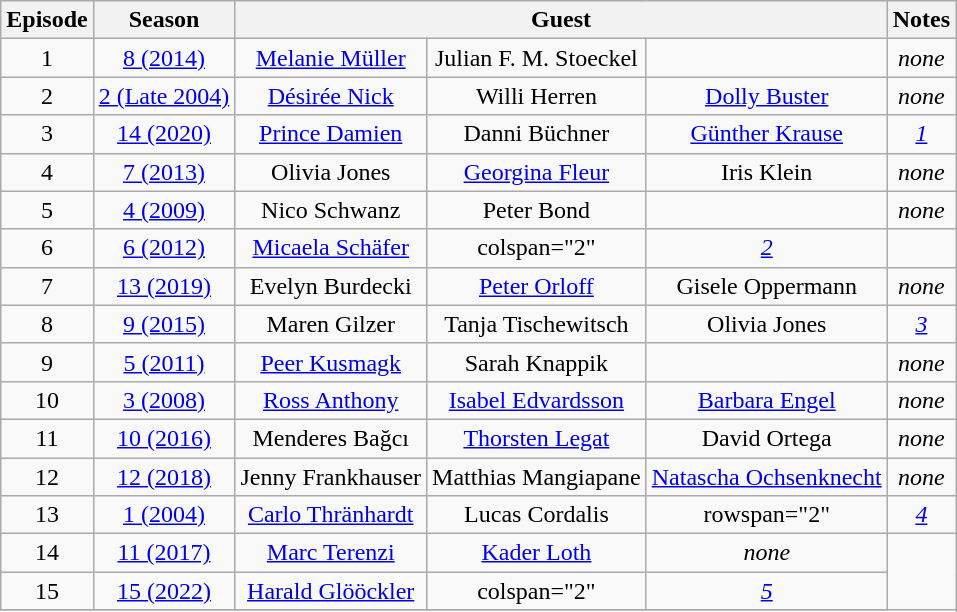<table class="wikitable" style="text-align:center">
<tr>
<th>Episode</th>
<th>Season</th>
<th colspan="3">Guest</th>
<th>Notes</th>
</tr>
<tr>
<td>1</td>
<td><a href='#'>8 (2014)</a></td>
<td><a href='#'>Melanie Müller</a></td>
<td>Julian F. M. Stoeckel</td>
<td></td>
<td><em>none</em></td>
</tr>
<tr>
<td>2</td>
<td><a href='#'>2 (Late 2004)</a></td>
<td><a href='#'>Désirée Nick</a></td>
<td>Willi Herren</td>
<td><a href='#'>Dolly Buster</a></td>
<td><em>none</em></td>
</tr>
<tr>
<td>3</td>
<td><a href='#'>14 (2020)</a></td>
<td><a href='#'>Prince Damien</a></td>
<td>Danni Büchner</td>
<td><a href='#'>Günther Krause</a></td>
<td><em><a href='#'>1</a></em></td>
</tr>
<tr>
<td>4</td>
<td><a href='#'>7 (2013)</a></td>
<td>Olivia Jones</td>
<td><a href='#'>Georgina Fleur</a></td>
<td>Iris Klein</td>
<td><em>none</em></td>
</tr>
<tr>
<td>5</td>
<td><a href='#'>4 (2009)</a></td>
<td>Nico Schwanz</td>
<td>Peter Bond</td>
<td></td>
<td><em>none</em></td>
</tr>
<tr>
<td>6</td>
<td><a href='#'>6 (2012)</a></td>
<td><a href='#'>Micaela Schäfer</a></td>
<td>colspan="2" </td>
<td><em><a href='#'>2</a></em></td>
</tr>
<tr>
<td>7</td>
<td><a href='#'>13 (2019)</a></td>
<td>Evelyn Burdecki</td>
<td><a href='#'>Peter Orloff</a></td>
<td>Gisele Oppermann</td>
<td><em>none</em></td>
</tr>
<tr>
<td>8</td>
<td><a href='#'>9 (2015)</a></td>
<td>Maren Gilzer</td>
<td>Tanja Tischewitsch</td>
<td>Olivia Jones</td>
<td><em><a href='#'>3</a></em></td>
</tr>
<tr>
<td>9</td>
<td><a href='#'>5 (2011)</a></td>
<td><a href='#'>Peer Kusmagk</a></td>
<td>Sarah Knappik</td>
<td></td>
<td><em>none</em></td>
</tr>
<tr>
<td>10</td>
<td><a href='#'>3 (2008)</a></td>
<td><a href='#'>Ross Anthony</a></td>
<td><a href='#'>Isabel Edvardsson</a></td>
<td><a href='#'>Barbara Engel</a></td>
<td><em>none</em></td>
</tr>
<tr>
<td>11</td>
<td><a href='#'>10 (2016)</a></td>
<td>Menderes Bağcı</td>
<td><a href='#'>Thorsten Legat</a></td>
<td>David Ortega</td>
<td><em>none</em></td>
</tr>
<tr>
<td>12</td>
<td><a href='#'>12 (2018)</a></td>
<td>Jenny Frankhauser</td>
<td>Matthias Mangiapane</td>
<td><a href='#'>Natascha Ochsenknecht</a></td>
<td><em>none</em></td>
</tr>
<tr>
<td>13</td>
<td><a href='#'>1 (2004)</a></td>
<td><a href='#'>Carlo Thränhardt</a></td>
<td>Lucas Cordalis</td>
<td>rowspan="2" </td>
<td><em><a href='#'>4</a></em></td>
</tr>
<tr>
<td>14</td>
<td><a href='#'>11 (2017)</a></td>
<td><a href='#'>Marc Terenzi</a></td>
<td><a href='#'>Kader Loth</a></td>
<td><em>none</em></td>
</tr>
<tr>
<td>15</td>
<td><a href='#'>15 (2022)</a></td>
<td><a href='#'>Harald Glööckler</a></td>
<td>colspan="2" </td>
<td><em><a href='#'>5</a></em></td>
</tr>
<tr>
</tr>
</table>
